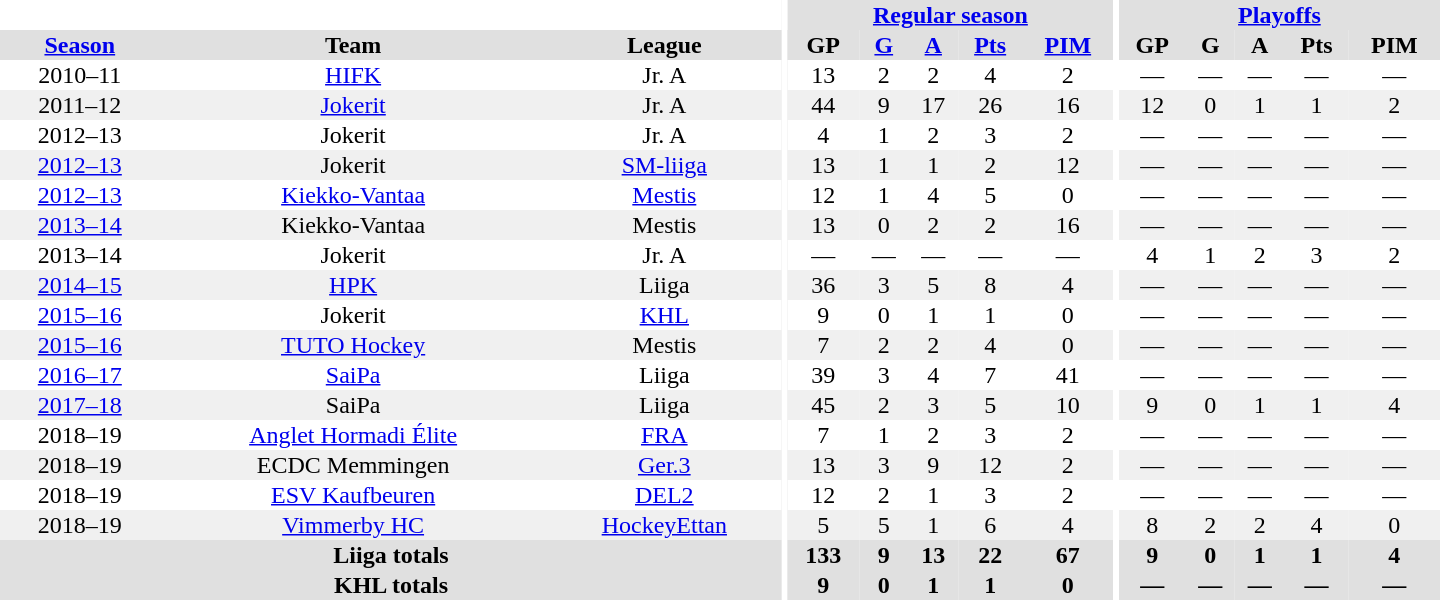<table border="0" cellpadding="1" cellspacing="0" style="text-align:center; width:60em">
<tr bgcolor="#e0e0e0">
<th colspan="3" bgcolor="#ffffff"></th>
<th rowspan="99" bgcolor="#ffffff"></th>
<th colspan="5"><a href='#'>Regular season</a></th>
<th rowspan="99" bgcolor="#ffffff"></th>
<th colspan="5"><a href='#'>Playoffs</a></th>
</tr>
<tr bgcolor="#e0e0e0">
<th><a href='#'>Season</a></th>
<th>Team</th>
<th>League</th>
<th>GP</th>
<th><a href='#'>G</a></th>
<th><a href='#'>A</a></th>
<th><a href='#'>Pts</a></th>
<th><a href='#'>PIM</a></th>
<th>GP</th>
<th>G</th>
<th>A</th>
<th>Pts</th>
<th>PIM</th>
</tr>
<tr>
<td>2010–11</td>
<td><a href='#'>HIFK</a></td>
<td>Jr. A</td>
<td>13</td>
<td>2</td>
<td>2</td>
<td>4</td>
<td>2</td>
<td>—</td>
<td>—</td>
<td>—</td>
<td>—</td>
<td>—</td>
</tr>
<tr bgcolor="#f0f0f0">
<td>2011–12</td>
<td><a href='#'>Jokerit</a></td>
<td>Jr. A</td>
<td>44</td>
<td>9</td>
<td>17</td>
<td>26</td>
<td>16</td>
<td>12</td>
<td>0</td>
<td>1</td>
<td>1</td>
<td>2</td>
</tr>
<tr>
<td>2012–13</td>
<td>Jokerit</td>
<td>Jr. A</td>
<td>4</td>
<td>1</td>
<td>2</td>
<td>3</td>
<td>2</td>
<td>—</td>
<td>—</td>
<td>—</td>
<td>—</td>
<td>—</td>
</tr>
<tr bgcolor="#f0f0f0">
<td><a href='#'>2012–13</a></td>
<td>Jokerit</td>
<td><a href='#'>SM-liiga</a></td>
<td>13</td>
<td>1</td>
<td>1</td>
<td>2</td>
<td>12</td>
<td>—</td>
<td>—</td>
<td>—</td>
<td>—</td>
<td>—</td>
</tr>
<tr>
<td><a href='#'>2012–13</a></td>
<td><a href='#'>Kiekko-Vantaa</a></td>
<td><a href='#'>Mestis</a></td>
<td>12</td>
<td>1</td>
<td>4</td>
<td>5</td>
<td>0</td>
<td>—</td>
<td>—</td>
<td>—</td>
<td>—</td>
<td>—</td>
</tr>
<tr bgcolor="#f0f0f0">
<td><a href='#'>2013–14</a></td>
<td>Kiekko-Vantaa</td>
<td>Mestis</td>
<td>13</td>
<td>0</td>
<td>2</td>
<td>2</td>
<td>16</td>
<td>—</td>
<td>—</td>
<td>—</td>
<td>—</td>
<td>—</td>
</tr>
<tr>
<td>2013–14</td>
<td>Jokerit</td>
<td>Jr. A</td>
<td>—</td>
<td>—</td>
<td>—</td>
<td>—</td>
<td>—</td>
<td>4</td>
<td>1</td>
<td>2</td>
<td>3</td>
<td>2</td>
</tr>
<tr bgcolor="#f0f0f0">
<td><a href='#'>2014–15</a></td>
<td><a href='#'>HPK</a></td>
<td>Liiga</td>
<td>36</td>
<td>3</td>
<td>5</td>
<td>8</td>
<td>4</td>
<td>—</td>
<td>—</td>
<td>—</td>
<td>—</td>
<td>—</td>
</tr>
<tr>
<td><a href='#'>2015–16</a></td>
<td>Jokerit</td>
<td><a href='#'>KHL</a></td>
<td>9</td>
<td>0</td>
<td>1</td>
<td>1</td>
<td>0</td>
<td>—</td>
<td>—</td>
<td>—</td>
<td>—</td>
<td>—</td>
</tr>
<tr bgcolor="#f0f0f0">
<td><a href='#'>2015–16</a></td>
<td><a href='#'>TUTO Hockey</a></td>
<td>Mestis</td>
<td>7</td>
<td>2</td>
<td>2</td>
<td>4</td>
<td>0</td>
<td>—</td>
<td>—</td>
<td>—</td>
<td>—</td>
<td>—</td>
</tr>
<tr>
<td><a href='#'>2016–17</a></td>
<td><a href='#'>SaiPa</a></td>
<td>Liiga</td>
<td>39</td>
<td>3</td>
<td>4</td>
<td>7</td>
<td>41</td>
<td>—</td>
<td>—</td>
<td>—</td>
<td>—</td>
<td>—</td>
</tr>
<tr bgcolor="#f0f0f0">
<td><a href='#'>2017–18</a></td>
<td>SaiPa</td>
<td>Liiga</td>
<td>45</td>
<td>2</td>
<td>3</td>
<td>5</td>
<td>10</td>
<td>9</td>
<td>0</td>
<td>1</td>
<td>1</td>
<td>4</td>
</tr>
<tr>
<td>2018–19</td>
<td><a href='#'>Anglet Hormadi Élite</a></td>
<td><a href='#'>FRA</a></td>
<td>7</td>
<td>1</td>
<td>2</td>
<td>3</td>
<td>2</td>
<td>—</td>
<td>—</td>
<td>—</td>
<td>—</td>
<td>—</td>
</tr>
<tr bgcolor="#f0f0f0">
<td>2018–19</td>
<td>ECDC Memmingen</td>
<td><a href='#'>Ger.3</a></td>
<td>13</td>
<td>3</td>
<td>9</td>
<td>12</td>
<td>2</td>
<td>—</td>
<td>—</td>
<td>—</td>
<td>—</td>
<td>—</td>
</tr>
<tr>
<td>2018–19</td>
<td><a href='#'>ESV Kaufbeuren</a></td>
<td><a href='#'>DEL2</a></td>
<td>12</td>
<td>2</td>
<td>1</td>
<td>3</td>
<td>2</td>
<td>—</td>
<td>—</td>
<td>—</td>
<td>—</td>
<td>—</td>
</tr>
<tr bgcolor="#f0f0f0">
<td>2018–19</td>
<td><a href='#'>Vimmerby HC</a></td>
<td><a href='#'>HockeyEttan</a></td>
<td>5</td>
<td>5</td>
<td>1</td>
<td>6</td>
<td>4</td>
<td>8</td>
<td>2</td>
<td>2</td>
<td>4</td>
<td>0</td>
</tr>
<tr bgcolor="#e0e0e0">
<th colspan="3">Liiga totals</th>
<th>133</th>
<th>9</th>
<th>13</th>
<th>22</th>
<th>67</th>
<th>9</th>
<th>0</th>
<th>1</th>
<th>1</th>
<th>4</th>
</tr>
<tr bgcolor="#e0e0e0">
<th colspan="3">KHL totals</th>
<th>9</th>
<th>0</th>
<th>1</th>
<th>1</th>
<th>0</th>
<th>—</th>
<th>—</th>
<th>—</th>
<th>—</th>
<th>—</th>
</tr>
</table>
